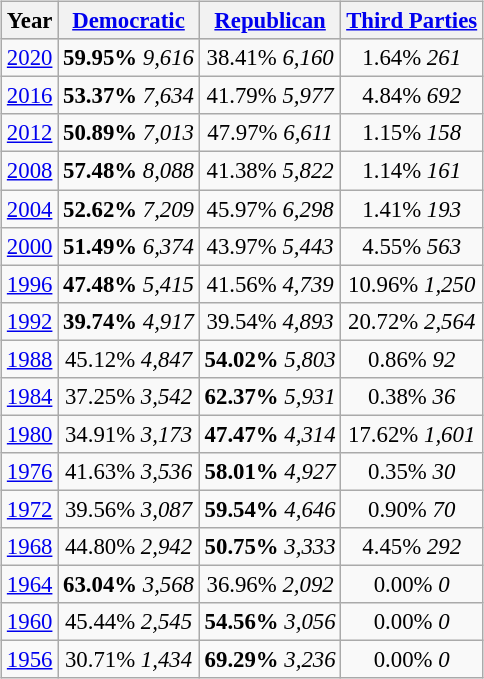<table class="wikitable"  style="float:right; margin:1em; font-size:95%;">
<tr style="background:lightgrey;">
<th>Year</th>
<th><a href='#'>Democratic</a></th>
<th><a href='#'>Republican</a></th>
<th><a href='#'>Third Parties</a></th>
</tr>
<tr>
<td align="center" ><a href='#'>2020</a></td>
<td align="center" ><strong>59.95%</strong> <em>9,616</em></td>
<td align="center" >38.41% <em>6,160</em></td>
<td align="center" >1.64% <em>261</em></td>
</tr>
<tr>
<td align="center" ><a href='#'>2016</a></td>
<td align="center" ><strong>53.37%</strong> <em>7,634</em></td>
<td align="center" >41.79% <em>5,977</em></td>
<td align="center" >4.84% <em>692</em></td>
</tr>
<tr>
<td align="center" ><a href='#'>2012</a></td>
<td align="center" ><strong>50.89%</strong> <em>7,013</em></td>
<td align="center" >47.97% <em>6,611</em></td>
<td align="center" >1.15% <em>158</em></td>
</tr>
<tr>
<td align="center" ><a href='#'>2008</a></td>
<td align="center" ><strong>57.48%</strong> <em>8,088</em></td>
<td align="center" >41.38% <em>5,822</em></td>
<td align="center" >1.14% <em>161</em></td>
</tr>
<tr>
<td align="center" ><a href='#'>2004</a></td>
<td align="center" ><strong>52.62%</strong> <em>7,209</em></td>
<td align="center" >45.97% <em>6,298</em></td>
<td align="center" >1.41% <em>193</em></td>
</tr>
<tr>
<td align="center" ><a href='#'>2000</a></td>
<td align="center" ><strong>51.49%</strong> <em>6,374</em></td>
<td align="center" >43.97% <em>5,443</em></td>
<td align="center" >4.55% <em>563</em></td>
</tr>
<tr>
<td align="center" ><a href='#'>1996</a></td>
<td align="center" ><strong>47.48%</strong> <em>5,415</em></td>
<td align="center" >41.56% <em>4,739</em></td>
<td align="center" >10.96% <em>1,250</em></td>
</tr>
<tr>
<td align="center" ><a href='#'>1992</a></td>
<td align="center" ><strong>39.74%</strong> <em>4,917</em></td>
<td align="center" >39.54% <em>4,893</em></td>
<td align="center" >20.72% <em>2,564</em></td>
</tr>
<tr>
<td align="center" ><a href='#'>1988</a></td>
<td align="center" >45.12% <em>4,847</em></td>
<td align="center" ><strong>54.02%</strong> <em>5,803</em></td>
<td align="center" >0.86% <em>92</em></td>
</tr>
<tr>
<td align="center" ><a href='#'>1984</a></td>
<td align="center" >37.25% <em>3,542</em></td>
<td align="center" ><strong>62.37%</strong> <em>5,931</em></td>
<td align="center" >0.38% <em>36</em></td>
</tr>
<tr>
<td align="center" ><a href='#'>1980</a></td>
<td align="center" >34.91% <em>3,173</em></td>
<td align="center" ><strong>47.47%</strong> <em>4,314</em></td>
<td align="center" >17.62% <em>1,601</em></td>
</tr>
<tr>
<td align="center" ><a href='#'>1976</a></td>
<td align="center" >41.63% <em>3,536</em></td>
<td align="center" ><strong>58.01%</strong> <em>4,927</em></td>
<td align="center" >0.35% <em>30</em></td>
</tr>
<tr>
<td align="center" ><a href='#'>1972</a></td>
<td align="center" >39.56% <em>3,087</em></td>
<td align="center" ><strong>59.54%</strong> <em>4,646</em></td>
<td align="center" >0.90% <em>70</em></td>
</tr>
<tr>
<td align="center" ><a href='#'>1968</a></td>
<td align="center" >44.80% <em>2,942</em></td>
<td align="center" ><strong>50.75%</strong> <em>3,333</em></td>
<td align="center" >4.45% <em>292</em></td>
</tr>
<tr>
<td align="center" ><a href='#'>1964</a></td>
<td align="center" ><strong>63.04%</strong> <em>3,568</em></td>
<td align="center" >36.96% <em>2,092</em></td>
<td align="center" >0.00% <em>0</em></td>
</tr>
<tr>
<td align="center" ><a href='#'>1960</a></td>
<td align="center" >45.44% <em>2,545</em></td>
<td align="center" ><strong>54.56%</strong> <em>3,056</em></td>
<td align="center" >0.00% <em>0</em></td>
</tr>
<tr>
<td align="center" ><a href='#'>1956</a></td>
<td align="center" >30.71% <em>1,434</em></td>
<td align="center" ><strong>69.29%</strong> <em>3,236</em></td>
<td align="center" >0.00% <em>0</em></td>
</tr>
</table>
